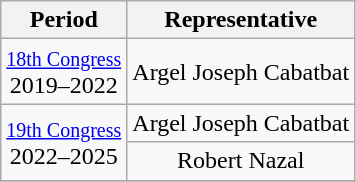<table class="wikitable"; style="text-align:center">
<tr>
<th>Period</th>
<th>Representative</th>
</tr>
<tr>
<td><small><a href='#'>18th Congress</a></small><br>2019–2022</td>
<td>Argel Joseph Cabatbat</td>
</tr>
<tr>
<td rowspan=2><small><a href='#'>19th Congress</a></small><br>2022–2025</td>
<td>Argel Joseph Cabatbat </td>
</tr>
<tr>
<td>Robert Nazal </td>
</tr>
<tr>
</tr>
</table>
